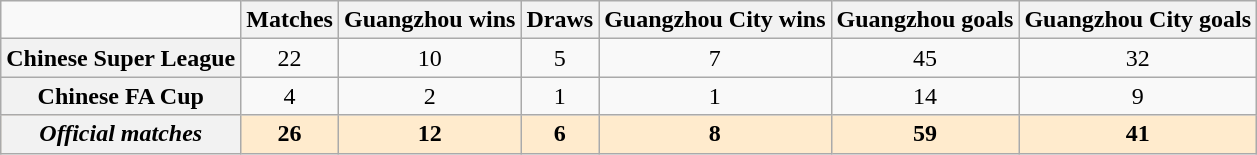<table class="wikitable" style="text-align: center;">
<tr>
<td></td>
<th>Matches</th>
<th>Guangzhou wins</th>
<th>Draws</th>
<th>Guangzhou City wins</th>
<th>Guangzhou goals</th>
<th>Guangzhou City goals</th>
</tr>
<tr>
<th>Chinese Super League</th>
<td>22</td>
<td>10</td>
<td>5</td>
<td>7</td>
<td>45</td>
<td>32</td>
</tr>
<tr>
<th>Chinese FA Cup</th>
<td>4</td>
<td>2</td>
<td>1</td>
<td>1</td>
<td>14</td>
<td>9</td>
</tr>
<tr style="background:blanchedalmond;">
<th><strong><em>Official matches</em></strong></th>
<td><strong>26</strong></td>
<td><strong>12</strong></td>
<td><strong>6</strong></td>
<td><strong>8</strong></td>
<td><strong>59</strong></td>
<td><strong>41</strong></td>
</tr>
</table>
